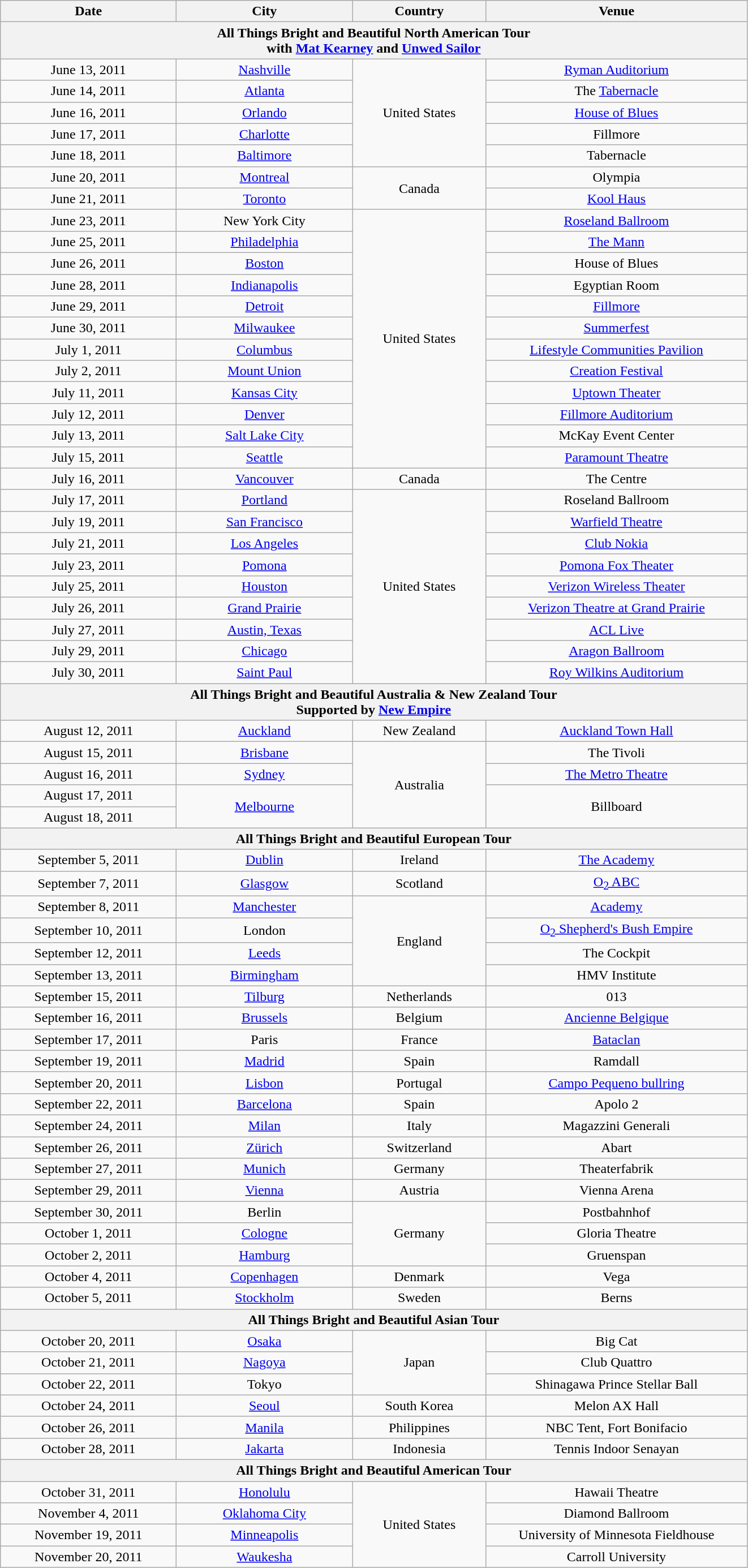<table class="wikitable" style="text-align:center;">
<tr>
<th width="200">Date</th>
<th width="200">City</th>
<th width="150">Country</th>
<th width="300">Venue</th>
</tr>
<tr>
<th colspan="4">All Things Bright and Beautiful North American Tour<br>with <a href='#'>Mat Kearney</a> and <a href='#'>Unwed Sailor</a></th>
</tr>
<tr>
<td>June 13, 2011</td>
<td><a href='#'>Nashville</a></td>
<td rowspan="5">United States</td>
<td><a href='#'>Ryman Auditorium</a></td>
</tr>
<tr>
<td>June 14, 2011</td>
<td><a href='#'>Atlanta</a></td>
<td>The <a href='#'>Tabernacle</a></td>
</tr>
<tr>
<td>June 16, 2011</td>
<td><a href='#'>Orlando</a></td>
<td><a href='#'>House of Blues</a></td>
</tr>
<tr>
<td>June 17, 2011</td>
<td><a href='#'>Charlotte</a></td>
<td>Fillmore</td>
</tr>
<tr>
<td>June 18, 2011</td>
<td><a href='#'>Baltimore</a></td>
<td>Tabernacle</td>
</tr>
<tr>
<td>June 20, 2011</td>
<td><a href='#'>Montreal</a></td>
<td rowspan="2">Canada</td>
<td>Olympia</td>
</tr>
<tr>
<td>June 21, 2011</td>
<td><a href='#'>Toronto</a></td>
<td><a href='#'>Kool Haus</a></td>
</tr>
<tr>
<td>June 23, 2011</td>
<td>New York City</td>
<td rowspan="12">United States</td>
<td><a href='#'>Roseland Ballroom</a></td>
</tr>
<tr>
<td>June 25, 2011</td>
<td><a href='#'>Philadelphia</a></td>
<td><a href='#'>The Mann</a></td>
</tr>
<tr>
<td>June 26, 2011</td>
<td><a href='#'>Boston</a></td>
<td>House of Blues</td>
</tr>
<tr>
<td>June 28, 2011</td>
<td><a href='#'>Indianapolis</a></td>
<td>Egyptian Room</td>
</tr>
<tr>
<td>June 29, 2011</td>
<td><a href='#'>Detroit</a></td>
<td><a href='#'>Fillmore</a></td>
</tr>
<tr>
<td>June 30, 2011</td>
<td><a href='#'>Milwaukee</a></td>
<td><a href='#'>Summerfest</a></td>
</tr>
<tr>
<td>July 1, 2011</td>
<td><a href='#'>Columbus</a></td>
<td><a href='#'>Lifestyle Communities Pavilion</a></td>
</tr>
<tr>
<td>July 2, 2011</td>
<td><a href='#'>Mount Union</a></td>
<td><a href='#'>Creation Festival</a></td>
</tr>
<tr>
<td>July 11, 2011</td>
<td><a href='#'>Kansas City</a></td>
<td><a href='#'>Uptown Theater</a></td>
</tr>
<tr>
<td>July 12, 2011</td>
<td><a href='#'>Denver</a></td>
<td><a href='#'>Fillmore Auditorium</a></td>
</tr>
<tr>
<td>July 13, 2011</td>
<td><a href='#'>Salt Lake City</a></td>
<td>McKay Event Center</td>
</tr>
<tr>
<td>July 15, 2011</td>
<td><a href='#'>Seattle</a></td>
<td><a href='#'>Paramount Theatre</a></td>
</tr>
<tr>
<td>July 16, 2011</td>
<td><a href='#'>Vancouver</a></td>
<td>Canada</td>
<td>The Centre</td>
</tr>
<tr>
<td>July 17, 2011</td>
<td><a href='#'>Portland</a></td>
<td rowspan="9">United States</td>
<td>Roseland Ballroom</td>
</tr>
<tr>
<td>July 19, 2011</td>
<td><a href='#'>San Francisco</a></td>
<td><a href='#'>Warfield Theatre</a></td>
</tr>
<tr>
<td>July 21, 2011</td>
<td><a href='#'>Los Angeles</a></td>
<td><a href='#'>Club Nokia</a></td>
</tr>
<tr>
<td>July 23, 2011</td>
<td><a href='#'>Pomona</a></td>
<td><a href='#'>Pomona Fox Theater</a></td>
</tr>
<tr>
<td>July 25, 2011</td>
<td><a href='#'>Houston</a></td>
<td><a href='#'>Verizon Wireless Theater</a></td>
</tr>
<tr>
<td>July 26, 2011</td>
<td><a href='#'>Grand Prairie</a></td>
<td><a href='#'>Verizon Theatre at Grand Prairie</a></td>
</tr>
<tr>
<td>July 27, 2011</td>
<td><a href='#'>Austin, Texas</a></td>
<td><a href='#'>ACL Live</a></td>
</tr>
<tr>
<td>July 29, 2011</td>
<td><a href='#'>Chicago</a></td>
<td><a href='#'>Aragon Ballroom</a></td>
</tr>
<tr>
<td>July 30, 2011</td>
<td><a href='#'>Saint Paul</a></td>
<td><a href='#'>Roy Wilkins Auditorium</a></td>
</tr>
<tr>
<th colspan="4">All Things Bright and Beautiful Australia & New Zealand Tour<br>Supported by <a href='#'>New Empire</a></th>
</tr>
<tr>
<td>August 12, 2011</td>
<td><a href='#'>Auckland</a></td>
<td>New Zealand</td>
<td><a href='#'>Auckland Town Hall</a></td>
</tr>
<tr>
<td>August 15, 2011</td>
<td><a href='#'>Brisbane</a></td>
<td rowspan="4">Australia</td>
<td>The Tivoli</td>
</tr>
<tr>
<td>August 16, 2011</td>
<td><a href='#'>Sydney</a></td>
<td><a href='#'>The Metro Theatre</a></td>
</tr>
<tr>
<td>August 17, 2011</td>
<td rowspan="2"><a href='#'>Melbourne</a></td>
<td rowspan="2">Billboard</td>
</tr>
<tr>
<td>August 18, 2011</td>
</tr>
<tr>
<th colspan="4">All Things Bright and Beautiful European Tour</th>
</tr>
<tr>
<td>September 5, 2011</td>
<td><a href='#'>Dublin</a></td>
<td>Ireland</td>
<td><a href='#'>The Academy</a></td>
</tr>
<tr>
<td>September 7, 2011</td>
<td><a href='#'>Glasgow</a></td>
<td>Scotland</td>
<td><a href='#'>O<sub>2</sub> ABC</a></td>
</tr>
<tr>
<td>September 8, 2011</td>
<td><a href='#'>Manchester</a></td>
<td rowspan="4">England</td>
<td><a href='#'>Academy</a></td>
</tr>
<tr>
<td>September 10, 2011</td>
<td>London</td>
<td><a href='#'>O<sub>2</sub> Shepherd's Bush Empire</a></td>
</tr>
<tr>
<td>September 12, 2011</td>
<td><a href='#'>Leeds</a></td>
<td>The Cockpit</td>
</tr>
<tr>
<td>September 13, 2011</td>
<td><a href='#'>Birmingham</a></td>
<td>HMV Institute</td>
</tr>
<tr>
<td>September 15, 2011</td>
<td><a href='#'>Tilburg</a></td>
<td>Netherlands</td>
<td>013</td>
</tr>
<tr>
<td>September 16, 2011</td>
<td><a href='#'>Brussels</a></td>
<td>Belgium</td>
<td><a href='#'>Ancienne Belgique</a></td>
</tr>
<tr>
<td>September 17, 2011</td>
<td>Paris</td>
<td>France</td>
<td><a href='#'>Bataclan</a></td>
</tr>
<tr>
<td>September 19, 2011</td>
<td><a href='#'>Madrid</a></td>
<td>Spain</td>
<td>Ramdall</td>
</tr>
<tr>
<td>September 20, 2011</td>
<td><a href='#'>Lisbon</a></td>
<td>Portugal</td>
<td><a href='#'>Campo Pequeno bullring</a></td>
</tr>
<tr>
<td>September 22, 2011</td>
<td><a href='#'>Barcelona</a></td>
<td>Spain</td>
<td>Apolo 2</td>
</tr>
<tr>
<td>September 24, 2011</td>
<td><a href='#'>Milan</a></td>
<td>Italy</td>
<td>Magazzini Generali</td>
</tr>
<tr>
<td>September 26, 2011</td>
<td><a href='#'>Zürich</a></td>
<td>Switzerland</td>
<td>Abart</td>
</tr>
<tr>
<td>September 27, 2011</td>
<td><a href='#'>Munich</a></td>
<td>Germany</td>
<td>Theaterfabrik</td>
</tr>
<tr>
<td>September 29, 2011</td>
<td><a href='#'>Vienna</a></td>
<td>Austria</td>
<td>Vienna Arena</td>
</tr>
<tr>
<td>September 30, 2011</td>
<td>Berlin</td>
<td rowspan="3">Germany</td>
<td>Postbahnhof</td>
</tr>
<tr>
<td>October 1, 2011</td>
<td><a href='#'>Cologne</a></td>
<td>Gloria Theatre</td>
</tr>
<tr>
<td>October 2, 2011</td>
<td><a href='#'>Hamburg</a></td>
<td>Gruenspan</td>
</tr>
<tr>
<td>October 4, 2011</td>
<td><a href='#'>Copenhagen</a></td>
<td>Denmark</td>
<td>Vega</td>
</tr>
<tr>
<td>October 5, 2011</td>
<td><a href='#'>Stockholm</a></td>
<td>Sweden</td>
<td>Berns</td>
</tr>
<tr>
<th colspan="4">All Things Bright and Beautiful Asian Tour</th>
</tr>
<tr>
<td>October 20, 2011</td>
<td><a href='#'>Osaka</a></td>
<td rowspan="3">Japan</td>
<td>Big Cat</td>
</tr>
<tr>
<td>October 21, 2011</td>
<td><a href='#'>Nagoya</a></td>
<td>Club Quattro</td>
</tr>
<tr>
<td>October 22, 2011</td>
<td>Tokyo</td>
<td>Shinagawa Prince Stellar Ball</td>
</tr>
<tr>
<td>October 24, 2011</td>
<td><a href='#'>Seoul</a></td>
<td>South Korea</td>
<td>Melon AX Hall</td>
</tr>
<tr>
<td>October 26, 2011</td>
<td><a href='#'>Manila</a></td>
<td>Philippines</td>
<td>NBC Tent, Fort Bonifacio</td>
</tr>
<tr>
<td>October 28, 2011</td>
<td><a href='#'>Jakarta</a></td>
<td>Indonesia</td>
<td>Tennis Indoor Senayan</td>
</tr>
<tr>
<th colspan="4">All Things Bright and Beautiful American Tour</th>
</tr>
<tr>
<td>October 31, 2011</td>
<td><a href='#'>Honolulu</a></td>
<td rowspan="4">United States</td>
<td>Hawaii Theatre</td>
</tr>
<tr>
<td>November 4, 2011</td>
<td><a href='#'>Oklahoma City</a></td>
<td>Diamond Ballroom</td>
</tr>
<tr>
<td>November 19, 2011</td>
<td><a href='#'>Minneapolis</a></td>
<td>University of Minnesota Fieldhouse</td>
</tr>
<tr>
<td>November 20, 2011</td>
<td><a href='#'>Waukesha</a></td>
<td>Carroll University</td>
</tr>
</table>
